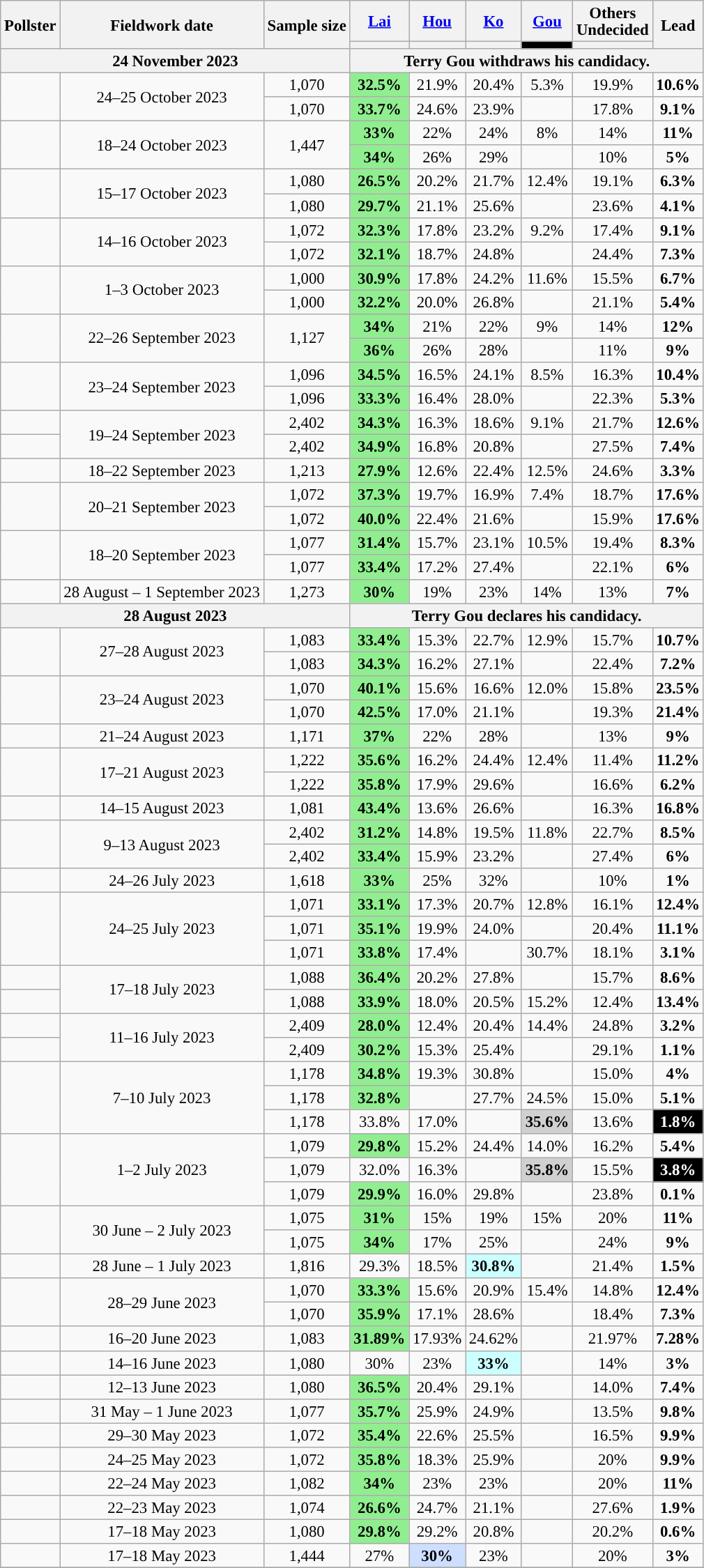<table class="wikitable" style="text-align:center; font-size:95%; line-height:16px;">
<tr>
<th rowspan="2">Pollster</th>
<th rowspan="2">Fieldwork date</th>
<th rowspan="2">Sample size</th>
<th><a href='#'>Lai</a><br></th>
<th><a href='#'>Hou</a><br></th>
<th><a href='#'>Ko</a><br></th>
<th><a href='#'>Gou</a><br></th>
<th>Others<br>Undecided</th>
<th rowspan="2">Lead</th>
</tr>
<tr>
<th style="background:"></th>
<th style="background:"></th>
<th style="background:"></th>
<th style="background:#000000"></th>
<th style="background:"></th>
</tr>
<tr>
<th colspan="3">24 November 2023</th>
<th colspan="6">Terry Gou withdraws his candidacy.</th>
</tr>
<tr>
<td rowspan="2"></td>
<td rowspan="2">24–25 October 2023</td>
<td>1,070</td>
<td style="background:#90ee90;"><strong>32.5%</strong></td>
<td>21.9%</td>
<td>20.4%</td>
<td>5.3%</td>
<td>19.9%</td>
<td style="background:"><strong>10.6%</strong></td>
</tr>
<tr>
<td>1,070</td>
<td style="background:#90ee90;"><strong>33.7%</strong></td>
<td>24.6%</td>
<td>23.9%</td>
<td></td>
<td>17.8%</td>
<td style="background:"><strong>9.1%</strong></td>
</tr>
<tr>
<td rowspan="2"></td>
<td rowspan="2">18–24 October 2023</td>
<td rowspan="2">1,447</td>
<td style="background:#90ee90;"><strong>33%</strong></td>
<td>22%</td>
<td>24%</td>
<td>8%</td>
<td>14%</td>
<td style="background:"><strong>11%</strong></td>
</tr>
<tr>
<td style="background:#90ee90;"><strong>34%</strong></td>
<td>26%</td>
<td>29%</td>
<td></td>
<td>10%</td>
<td style="background:"><strong>5%</strong></td>
</tr>
<tr>
<td rowspan="2"></td>
<td rowspan="2">15–17 October 2023</td>
<td>1,080</td>
<td style="background:#90ee90;"><strong>26.5%</strong></td>
<td>20.2%</td>
<td>21.7%</td>
<td>12.4%</td>
<td>19.1%</td>
<td style="background:"><strong>6.3%</strong></td>
</tr>
<tr>
<td>1,080</td>
<td style="background:#90ee90;"><strong>29.7%</strong></td>
<td>21.1%</td>
<td>25.6%</td>
<td></td>
<td>23.6%</td>
<td style="background:"><strong>4.1%</strong></td>
</tr>
<tr>
<td rowspan="2"></td>
<td rowspan="2">14–16 October 2023</td>
<td>1,072</td>
<td style="background:#90ee90;"><strong>32.3%</strong></td>
<td>17.8%</td>
<td>23.2%</td>
<td>9.2%</td>
<td>17.4%</td>
<td style="background:"><strong>9.1%</strong></td>
</tr>
<tr>
<td>1,072</td>
<td style="background:#90ee90;"><strong>32.1%</strong></td>
<td>18.7%</td>
<td>24.8%</td>
<td></td>
<td>24.4%</td>
<td style="background:"><strong>7.3%</strong></td>
</tr>
<tr>
<td rowspan="2"></td>
<td rowspan="2">1–3 October 2023</td>
<td>1,000</td>
<td style="background:#90ee90;"><strong>30.9%</strong></td>
<td>17.8%</td>
<td>24.2%</td>
<td>11.6%</td>
<td>15.5%</td>
<td style="background:"><strong>6.7%</strong></td>
</tr>
<tr>
<td>1,000</td>
<td style="background:#90ee90;"><strong>32.2%</strong></td>
<td>20.0%</td>
<td>26.8%</td>
<td></td>
<td>21.1%</td>
<td style="background:"><strong>5.4%</strong></td>
</tr>
<tr>
<td rowspan="2"></td>
<td rowspan="2">22–26 September 2023</td>
<td rowspan="2">1,127</td>
<td style="background:#90ee90;"><strong>34%</strong></td>
<td>21%</td>
<td>22%</td>
<td>9%</td>
<td>14%</td>
<td style="background:"><strong>12%</strong></td>
</tr>
<tr>
<td style="background:#90ee90;"><strong>36%</strong></td>
<td>26%</td>
<td>28%</td>
<td></td>
<td>11%</td>
<td style="background:"><strong>9%</strong></td>
</tr>
<tr>
<td rowspan="2"></td>
<td rowspan="2">23–24 September 2023</td>
<td>1,096</td>
<td style="background:#90ee90;"><strong>34.5%</strong></td>
<td>16.5%</td>
<td>24.1%</td>
<td>8.5%</td>
<td>16.3%</td>
<td style="background:"><strong>10.4%</strong></td>
</tr>
<tr>
<td>1,096</td>
<td style="background:#90ee90;"><strong>33.3%</strong></td>
<td>16.4%</td>
<td>28.0%</td>
<td></td>
<td>22.3%</td>
<td style="background:"><strong>5.3%</strong></td>
</tr>
<tr>
<td></td>
<td rowspan="2">19–24 September 2023</td>
<td>2,402</td>
<td style="background:#90ee90;"><strong>34.3%</strong></td>
<td>16.3%</td>
<td>18.6%</td>
<td>9.1%</td>
<td>21.7%</td>
<td style="background:"><strong>12.6%</strong></td>
</tr>
<tr>
<td></td>
<td>2,402</td>
<td style="background:#90ee90;"><strong>34.9%</strong></td>
<td>16.8%</td>
<td>20.8%</td>
<td></td>
<td>27.5%</td>
<td style="background:"><strong>7.4%</strong></td>
</tr>
<tr>
<td></td>
<td>18–22 September 2023</td>
<td>1,213</td>
<td style="background:#90ee90;"><strong>27.9%</strong></td>
<td>12.6%</td>
<td>22.4%</td>
<td>12.5%</td>
<td>24.6%</td>
<td style="background:"><strong>3.3%</strong></td>
</tr>
<tr>
<td rowspan="2"></td>
<td rowspan="2">20–21 September 2023</td>
<td>1,072</td>
<td style="background:#90ee90;"><strong>37.3%</strong></td>
<td>19.7%</td>
<td>16.9%</td>
<td>7.4%</td>
<td>18.7%</td>
<td style="background:"><strong>17.6%</strong></td>
</tr>
<tr>
<td>1,072</td>
<td style="background:#90ee90;"><strong>40.0%</strong></td>
<td>22.4%</td>
<td>21.6%</td>
<td></td>
<td>15.9%</td>
<td style="background:"><strong>17.6%</strong></td>
</tr>
<tr>
<td rowspan="2"></td>
<td rowspan="2">18–20 September 2023</td>
<td>1,077</td>
<td style="background:#90ee90;"><strong>31.4%</strong></td>
<td>15.7%</td>
<td>23.1%</td>
<td>10.5%</td>
<td>19.4%</td>
<td style="background:"><strong>8.3%</strong></td>
</tr>
<tr>
<td>1,077</td>
<td style="background:#90ee90;"><strong>33.4%</strong></td>
<td>17.2%</td>
<td>27.4%</td>
<td></td>
<td>22.1%</td>
<td style="background:"><strong>6%</strong></td>
</tr>
<tr>
<td></td>
<td>28 August – 1 September 2023</td>
<td>1,273</td>
<td style="background:#90ee90;"><strong>30%</strong></td>
<td>19%</td>
<td>23%</td>
<td>14%</td>
<td>13%</td>
<td style="background:"><strong>7%</strong></td>
</tr>
<tr>
<th colspan="3">28 August 2023</th>
<th colspan="6">Terry Gou declares his candidacy.</th>
</tr>
<tr>
<td rowspan="2"></td>
<td rowspan="2">27–28 August 2023</td>
<td>1,083</td>
<td style="background:#90ee90;"><strong>33.4%</strong></td>
<td>15.3%</td>
<td>22.7%</td>
<td>12.9%</td>
<td>15.7%</td>
<td style="background:"><strong>10.7%</strong></td>
</tr>
<tr>
<td>1,083</td>
<td style="background:#90ee90;"><strong>34.3%</strong></td>
<td>16.2%</td>
<td>27.1%</td>
<td></td>
<td>22.4%</td>
<td style="background:"><strong>7.2%</strong></td>
</tr>
<tr>
<td rowspan="2"></td>
<td rowspan="2">23–24 August 2023</td>
<td>1,070</td>
<td style="background:#90ee90;"><strong>40.1%</strong></td>
<td>15.6%</td>
<td>16.6%</td>
<td>12.0%</td>
<td>15.8%</td>
<td style="background:"><strong>23.5%</strong></td>
</tr>
<tr>
<td>1,070</td>
<td style="background:#90ee90;"><strong>42.5%</strong></td>
<td>17.0%</td>
<td>21.1%</td>
<td></td>
<td>19.3%</td>
<td style="background:"><strong>21.4%</strong></td>
</tr>
<tr>
<td></td>
<td>21–24 August 2023</td>
<td>1,171</td>
<td style="background:#90ee90;"><strong>37%</strong></td>
<td>22%</td>
<td>28%</td>
<td></td>
<td>13%</td>
<td style="background:"><strong>9%</strong></td>
</tr>
<tr>
<td rowspan="2"></td>
<td rowspan="2">17–21 August 2023</td>
<td>1,222</td>
<td style="background:#90ee90;"><strong>35.6%</strong></td>
<td>16.2%</td>
<td>24.4%</td>
<td>12.4%</td>
<td>11.4%</td>
<td style="background:"><strong>11.2%</strong></td>
</tr>
<tr>
<td>1,222</td>
<td style="background:#90ee90;"><strong>35.8%</strong></td>
<td>17.9%</td>
<td>29.6%</td>
<td></td>
<td>16.6%</td>
<td style="background:"><strong>6.2%</strong></td>
</tr>
<tr>
<td></td>
<td>14–15 August 2023</td>
<td>1,081</td>
<td style="background:#90ee90;"><strong>43.4%</strong></td>
<td>13.6%</td>
<td>26.6%</td>
<td></td>
<td>16.3%</td>
<td style="background:"><strong>16.8%</strong></td>
</tr>
<tr>
<td rowspan="2"></td>
<td rowspan="2">9–13 August 2023</td>
<td>2,402</td>
<td style="background:#90ee90;"><strong>31.2%</strong></td>
<td>14.8%</td>
<td>19.5%</td>
<td>11.8%</td>
<td>22.7%</td>
<td style="background:"><strong>8.5%</strong></td>
</tr>
<tr>
<td>2,402</td>
<td style="background:#90ee90;"><strong>33.4%</strong></td>
<td>15.9%</td>
<td>23.2%</td>
<td></td>
<td>27.4%</td>
<td style="background:"><strong>6%</strong></td>
</tr>
<tr>
<td></td>
<td>24–26 July 2023</td>
<td>1,618</td>
<td style="background:#90ee90;"><strong>33%</strong></td>
<td>25%</td>
<td>32%</td>
<td></td>
<td>10%</td>
<td style="background:"><strong>1%</strong></td>
</tr>
<tr>
<td rowspan="3"></td>
<td rowspan="3">24–25 July 2023</td>
<td>1,071</td>
<td style="background:#90ee90;"><strong>33.1%</strong></td>
<td>17.3%</td>
<td>20.7%</td>
<td>12.8%</td>
<td>16.1%</td>
<td style="background:"><strong>12.4%</strong></td>
</tr>
<tr>
<td>1,071</td>
<td style="background:#90ee90;"><strong>35.1%</strong></td>
<td>19.9%</td>
<td>24.0%</td>
<td></td>
<td>20.4%</td>
<td style="background:"><strong>11.1%</strong></td>
</tr>
<tr>
<td>1,071</td>
<td style="background:#90ee90;"><strong>33.8%</strong></td>
<td>17.4%</td>
<td></td>
<td>30.7%</td>
<td>18.1%</td>
<td style="background:"><strong>3.1%</strong></td>
</tr>
<tr>
<td></td>
<td rowspan="2">17–18 July 2023</td>
<td>1,088</td>
<td style="background:#90ee90;"><strong>36.4%</strong></td>
<td>20.2%</td>
<td>27.8%</td>
<td></td>
<td>15.7%</td>
<td style="background:"><strong>8.6%</strong></td>
</tr>
<tr>
<td></td>
<td>1,088</td>
<td style="background:#90ee90;"><strong>33.9%</strong></td>
<td>18.0%</td>
<td>20.5%</td>
<td>15.2%</td>
<td>12.4%</td>
<td style="background:"><strong>13.4%</strong></td>
</tr>
<tr>
<td></td>
<td rowspan="2">11–16 July 2023</td>
<td>2,409</td>
<td style="background:#90ee90;"><strong>28.0%</strong></td>
<td>12.4%</td>
<td>20.4%</td>
<td>14.4%</td>
<td>24.8%</td>
<td style="background:"><strong>3.2%</strong></td>
</tr>
<tr>
<td></td>
<td>2,409</td>
<td style="background:#90ee90;"><strong>30.2%</strong></td>
<td>15.3%</td>
<td>25.4%</td>
<td></td>
<td>29.1%</td>
<td style="background:"><strong>1.1%</strong></td>
</tr>
<tr>
<td rowspan="3"></td>
<td rowspan="3">7–10 July 2023</td>
<td>1,178</td>
<td style="background:#90ee90;"><strong>34.8%</strong></td>
<td>19.3%</td>
<td>30.8%</td>
<td></td>
<td>15.0%</td>
<td style="background:"><strong>4%</strong></td>
</tr>
<tr>
<td>1,178</td>
<td style="background:#90ee90;"><strong>32.8%</strong></td>
<td></td>
<td>27.7%</td>
<td>24.5%</td>
<td>15.0%</td>
<td style="background:"><strong>5.1%</strong></td>
</tr>
<tr>
<td>1,178</td>
<td>33.8%</td>
<td>17.0%</td>
<td></td>
<td style="background:#D0D0D0;"><strong>35.6%</strong></td>
<td>13.6%</td>
<td style="background:#000000; color:white"><strong>1.8%</strong></td>
</tr>
<tr>
<td rowspan="3"></td>
<td rowspan="3">1–2 July 2023</td>
<td>1,079</td>
<td style="background:#90ee90;"><strong>29.8%</strong></td>
<td>15.2%</td>
<td>24.4%</td>
<td>14.0%</td>
<td>16.2%</td>
<td style="background:"><strong>5.4%</strong></td>
</tr>
<tr>
<td>1,079</td>
<td>32.0%</td>
<td>16.3%</td>
<td></td>
<td style="background:#D0D0D0;"><strong>35.8%</strong></td>
<td>15.5%</td>
<td style="background:#000000; color:white"><strong>3.8%</strong></td>
</tr>
<tr>
<td>1,079</td>
<td style="background:#90ee90;"><strong>29.9%</strong></td>
<td>16.0%</td>
<td>29.8%</td>
<td></td>
<td>23.8%</td>
<td style="background:"><strong>0.1%</strong></td>
</tr>
<tr>
<td rowspan="2"></td>
<td rowspan="2">30 June – 2 July 2023</td>
<td>1,075</td>
<td style="background:#90ee90;"><strong>31%</strong></td>
<td>15%</td>
<td>19%</td>
<td>15%</td>
<td>20%</td>
<td style="background:"><strong>11%</strong></td>
</tr>
<tr>
<td>1,075</td>
<td style="background:#90ee90;"><strong>34%</strong></td>
<td>17%</td>
<td>25%</td>
<td></td>
<td>24%</td>
<td style="background:"><strong>9%</strong></td>
</tr>
<tr>
<td></td>
<td>28 June – 1 July 2023</td>
<td>1,816</td>
<td>29.3%</td>
<td>18.5%</td>
<td style="background-color:#ccffff;"><strong>30.8%</strong></td>
<td></td>
<td>21.4%</td>
<td style="background:"><strong>1.5%</strong></td>
</tr>
<tr>
<td rowspan="2"></td>
<td rowspan="2">28–29 June 2023</td>
<td>1,070</td>
<td style="background:#90ee90;"><strong>33.3%</strong></td>
<td>15.6%</td>
<td>20.9%</td>
<td>15.4%</td>
<td>14.8%</td>
<td style="background:"><strong>12.4%</strong></td>
</tr>
<tr>
<td>1,070</td>
<td style="background:#90ee90;"><strong>35.9%</strong></td>
<td>17.1%</td>
<td>28.6%</td>
<td></td>
<td>18.4%</td>
<td style="background:"><strong>7.3%</strong></td>
</tr>
<tr>
<td></td>
<td>16–20 June 2023</td>
<td>1,083</td>
<td style="background:#90ee90;"><strong>31.89%</strong></td>
<td>17.93%</td>
<td>24.62%</td>
<td></td>
<td>21.97%</td>
<td style="background:"><strong>7.28%</strong></td>
</tr>
<tr>
<td></td>
<td>14–16 June 2023</td>
<td>1,080</td>
<td>30%</td>
<td>23%</td>
<td style="background-color:#ccffff;"><strong>33%</strong></td>
<td></td>
<td>14%</td>
<td style="background:"><strong>3%</strong></td>
</tr>
<tr>
<td></td>
<td>12–13 June 2023</td>
<td>1,080</td>
<td style="background:#90ee90;"><strong>36.5%</strong></td>
<td>20.4%</td>
<td>29.1%</td>
<td></td>
<td>14.0%</td>
<td style="background:"><strong>7.4%</strong></td>
</tr>
<tr>
<td></td>
<td>31 May – 1 June 2023</td>
<td>1,077</td>
<td style="background:#90ee90;"><strong>35.7%</strong></td>
<td>25.9%</td>
<td>24.9%</td>
<td></td>
<td>13.5%</td>
<td style="background:"><strong>9.8%</strong></td>
</tr>
<tr>
<td></td>
<td>29–30 May 2023</td>
<td>1,072</td>
<td style="background:#90ee90;"><strong>35.4%</strong></td>
<td>22.6%</td>
<td>25.5%</td>
<td></td>
<td>16.5%</td>
<td style="background:"><strong>9.9%</strong></td>
</tr>
<tr>
<td></td>
<td>24–25 May 2023</td>
<td>1,072</td>
<td style="background:#90ee90;"><strong>35.8%</strong></td>
<td>18.3%</td>
<td>25.9%</td>
<td></td>
<td>20%</td>
<td style="background:"><strong>9.9%</strong></td>
</tr>
<tr>
<td></td>
<td>22–24 May 2023</td>
<td>1,082</td>
<td style="background:#90ee90;"><strong>34%</strong></td>
<td>23%</td>
<td>23%</td>
<td></td>
<td>20%</td>
<td style="background:"><strong>11%</strong></td>
</tr>
<tr>
<td></td>
<td>22–23 May 2023</td>
<td>1,074</td>
<td style="background:#90ee90;"><strong>26.6%</strong></td>
<td>24.7%</td>
<td>21.1%</td>
<td></td>
<td>27.6%</td>
<td style="background:"><strong>1.9%</strong></td>
</tr>
<tr>
<td></td>
<td>17–18 May 2023</td>
<td>1,080</td>
<td style="background:#90ee90;"><strong>29.8%</strong></td>
<td>29.2%</td>
<td>20.8%</td>
<td></td>
<td>20.2%</td>
<td style="background:"><strong>0.6%</strong></td>
</tr>
<tr>
<td></td>
<td>17–18 May 2023</td>
<td>1,444</td>
<td>27%</td>
<td style="background:#cedeff;"><strong>30%</strong></td>
<td>23%</td>
<td></td>
<td>20%</td>
<td style="background:"><strong>3%</strong></td>
</tr>
<tr>
</tr>
</table>
